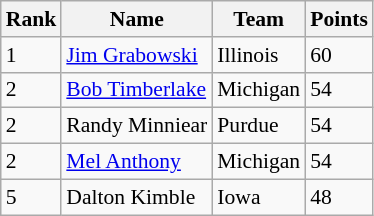<table class="wikitable" style="font-size: 90%">
<tr>
<th>Rank</th>
<th>Name</th>
<th>Team</th>
<th>Points</th>
</tr>
<tr>
<td>1</td>
<td><a href='#'>Jim Grabowski</a></td>
<td>Illinois</td>
<td>60</td>
</tr>
<tr>
<td>2</td>
<td><a href='#'>Bob Timberlake</a></td>
<td>Michigan</td>
<td>54</td>
</tr>
<tr>
<td>2</td>
<td>Randy Minniear</td>
<td>Purdue</td>
<td>54</td>
</tr>
<tr>
<td>2</td>
<td><a href='#'>Mel Anthony</a></td>
<td>Michigan</td>
<td>54</td>
</tr>
<tr>
<td>5</td>
<td>Dalton Kimble</td>
<td>Iowa</td>
<td>48</td>
</tr>
</table>
